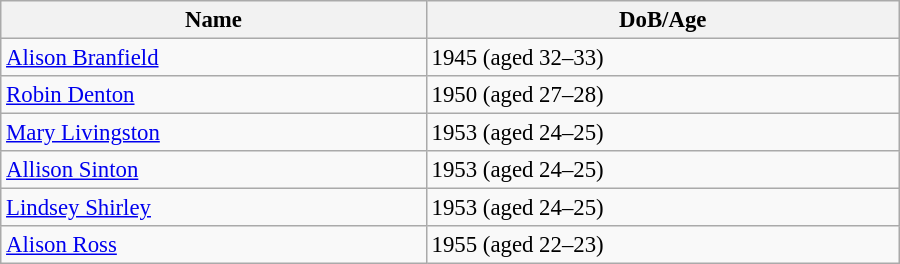<table class="wikitable" style="width:600px; font-size:95%;">
<tr>
<th align="left">Name</th>
<th align="left">DoB/Age</th>
</tr>
<tr>
<td align="left"><a href='#'>Alison Branfield</a></td>
<td align="left">1945 (aged 32–33)</td>
</tr>
<tr>
<td align="left"><a href='#'>Robin Denton</a></td>
<td align="left">1950 (aged 27–28)</td>
</tr>
<tr>
<td align="left"><a href='#'>Mary Livingston</a></td>
<td align="left">1953 (aged 24–25)</td>
</tr>
<tr>
<td align="left"><a href='#'>Allison Sinton</a></td>
<td align="left">1953 (aged 24–25)</td>
</tr>
<tr>
<td align="left"><a href='#'>Lindsey Shirley</a></td>
<td align="left">1953 (aged 24–25)</td>
</tr>
<tr>
<td align="left"><a href='#'>Alison Ross</a></td>
<td align="left">1955 (aged 22–23)</td>
</tr>
</table>
